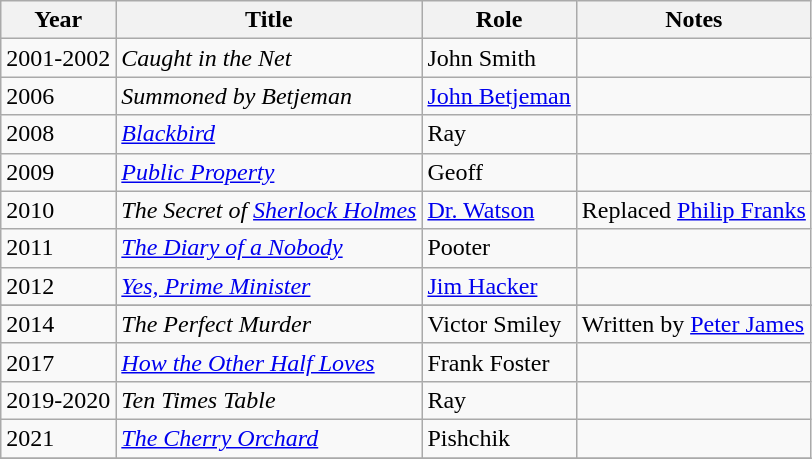<table class="wikitable">
<tr>
<th>Year</th>
<th>Title</th>
<th>Role</th>
<th>Notes</th>
</tr>
<tr>
<td>2001-2002</td>
<td><em>Caught in the Net</em></td>
<td>John Smith</td>
<td></td>
</tr>
<tr>
<td>2006</td>
<td><em>Summoned by Betjeman</em></td>
<td><a href='#'>John Betjeman</a></td>
<td></td>
</tr>
<tr>
<td>2008</td>
<td><em><a href='#'>Blackbird</a></em></td>
<td>Ray</td>
<td></td>
</tr>
<tr>
<td>2009</td>
<td><em><a href='#'>Public Property</a></em></td>
<td>Geoff</td>
<td></td>
</tr>
<tr>
<td>2010</td>
<td><em>The Secret of <a href='#'>Sherlock Holmes</a></em></td>
<td><a href='#'>Dr. Watson</a></td>
<td>Replaced <a href='#'>Philip Franks</a></td>
</tr>
<tr>
<td>2011</td>
<td><em><a href='#'>The Diary of a Nobody</a></em></td>
<td>Pooter</td>
<td></td>
</tr>
<tr>
<td>2012</td>
<td><em><a href='#'>Yes, Prime Minister</a></em></td>
<td><a href='#'>Jim Hacker</a></td>
<td></td>
</tr>
<tr>
</tr>
<tr>
<td>2014</td>
<td><em>The Perfect Murder</em></td>
<td>Victor Smiley</td>
<td>Written by <a href='#'>Peter James</a></td>
</tr>
<tr>
<td>2017</td>
<td><em><a href='#'>How the Other Half Loves</a></em></td>
<td>Frank Foster</td>
<td></td>
</tr>
<tr>
<td>2019-2020</td>
<td><em>Ten Times Table</em></td>
<td>Ray</td>
<td></td>
</tr>
<tr>
<td>2021</td>
<td><em><a href='#'>The Cherry Orchard</a></em></td>
<td>Pishchik</td>
<td></td>
</tr>
<tr>
</tr>
</table>
